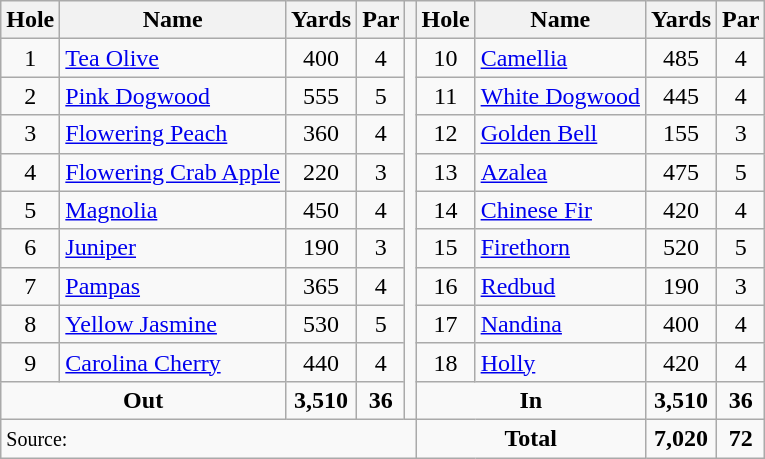<table class=wikitable style="text-align: center">
<tr>
<th>Hole</th>
<th>Name</th>
<th>Yards</th>
<th>Par</th>
<th></th>
<th>Hole</th>
<th>Name</th>
<th>Yards</th>
<th>Par</th>
</tr>
<tr>
<td>1</td>
<td align=left><a href='#'>Tea Olive</a></td>
<td>400</td>
<td>4</td>
<td rowspan=10></td>
<td>10</td>
<td align=left><a href='#'>Camellia</a></td>
<td>485</td>
<td>4</td>
</tr>
<tr>
<td>2</td>
<td align=left><a href='#'>Pink Dogwood</a></td>
<td>555</td>
<td>5</td>
<td>11</td>
<td align=left><a href='#'>White Dogwood</a></td>
<td>445</td>
<td>4</td>
</tr>
<tr>
<td>3</td>
<td align=left><a href='#'>Flowering Peach</a></td>
<td>360</td>
<td>4</td>
<td>12</td>
<td align=left><a href='#'>Golden Bell</a></td>
<td>155</td>
<td>3</td>
</tr>
<tr>
<td>4</td>
<td align=left><a href='#'>Flowering Crab Apple</a></td>
<td>220</td>
<td>3</td>
<td>13</td>
<td align=left><a href='#'>Azalea</a></td>
<td>475</td>
<td>5</td>
</tr>
<tr>
<td>5</td>
<td align=left><a href='#'>Magnolia</a></td>
<td>450</td>
<td>4</td>
<td>14</td>
<td align=left><a href='#'>Chinese Fir</a></td>
<td>420</td>
<td>4</td>
</tr>
<tr>
<td>6</td>
<td align=left><a href='#'>Juniper</a></td>
<td>190</td>
<td>3</td>
<td>15</td>
<td align=left><a href='#'>Firethorn</a></td>
<td>520</td>
<td>5</td>
</tr>
<tr>
<td>7</td>
<td align=left><a href='#'>Pampas</a></td>
<td>365</td>
<td>4</td>
<td>16</td>
<td align=left><a href='#'>Redbud</a></td>
<td>190</td>
<td>3</td>
</tr>
<tr>
<td>8</td>
<td align=left><a href='#'>Yellow Jasmine</a></td>
<td>530</td>
<td>5</td>
<td>17</td>
<td align=left><a href='#'>Nandina</a></td>
<td>400</td>
<td>4</td>
</tr>
<tr>
<td>9</td>
<td align=left><a href='#'>Carolina Cherry</a></td>
<td>440</td>
<td>4</td>
<td>18</td>
<td align=left><a href='#'>Holly</a></td>
<td>420</td>
<td>4</td>
</tr>
<tr>
<td colspan=2><strong>Out</strong></td>
<td><strong>3,510</strong></td>
<td><strong>36</strong></td>
<td colspan=2><strong>In</strong></td>
<td><strong>3,510</strong></td>
<td><strong>36</strong></td>
</tr>
<tr>
<td colspan=5 align=left><small>Source:</small></td>
<td colspan=2><strong>Total</strong></td>
<td><strong>7,020</strong></td>
<td><strong>72</strong></td>
</tr>
</table>
